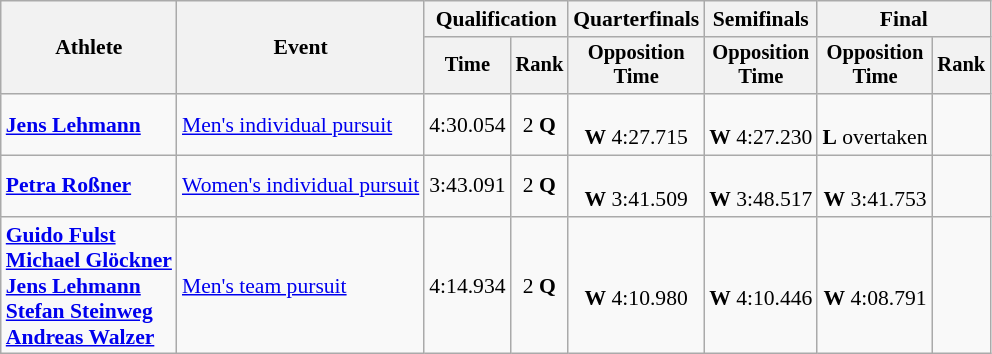<table class="wikitable" style="font-size:90%">
<tr>
<th rowspan=2>Athlete</th>
<th rowspan=2>Event</th>
<th colspan=2>Qualification</th>
<th>Quarterfinals</th>
<th>Semifinals</th>
<th colspan=2>Final</th>
</tr>
<tr style="font-size:95%">
<th>Time</th>
<th>Rank</th>
<th>Opposition<br>Time</th>
<th>Opposition<br>Time</th>
<th>Opposition<br>Time</th>
<th>Rank</th>
</tr>
<tr align=center>
<td align=left><strong><a href='#'>Jens Lehmann</a></strong></td>
<td align=left><a href='#'>Men's individual pursuit</a></td>
<td>4:30.054</td>
<td>2 <strong>Q</strong></td>
<td><br><strong>W</strong> 4:27.715</td>
<td><br><strong>W</strong> 4:27.230</td>
<td><br><strong>L</strong> overtaken</td>
<td></td>
</tr>
<tr align=center>
<td align=left><strong><a href='#'>Petra Roßner</a></strong></td>
<td align=left><a href='#'>Women's individual pursuit</a></td>
<td>3:43.091</td>
<td>2 <strong>Q</strong></td>
<td><br><strong>W</strong> 3:41.509</td>
<td><br><strong>W</strong> 3:48.517</td>
<td><br><strong>W</strong> 3:41.753</td>
<td></td>
</tr>
<tr align=center>
<td align=left><strong><a href='#'>Guido Fulst</a><br><a href='#'>Michael Glöckner</a><br><a href='#'>Jens Lehmann</a><br><a href='#'>Stefan Steinweg</a><br><a href='#'>Andreas Walzer</a></strong></td>
<td align=left><a href='#'>Men's team pursuit</a></td>
<td>4:14.934</td>
<td>2 <strong>Q</strong></td>
<td><br><strong>W</strong> 4:10.980</td>
<td><br><strong>W</strong> 4:10.446</td>
<td><br><strong>W</strong> 4:08.791</td>
<td></td>
</tr>
</table>
